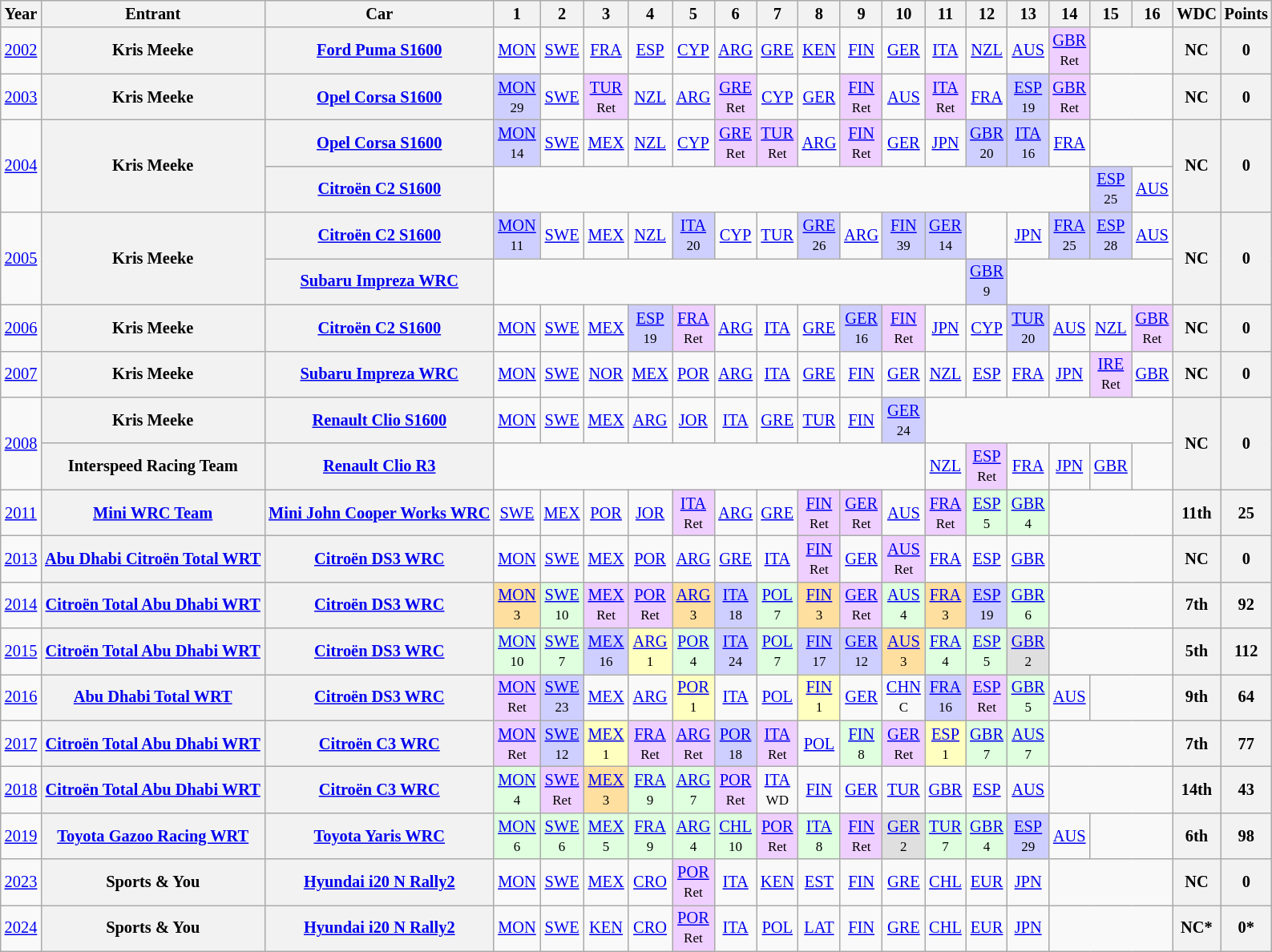<table class="wikitable" style="text-align:center; font-size:85%">
<tr>
<th>Year</th>
<th>Entrant</th>
<th>Car</th>
<th>1</th>
<th>2</th>
<th>3</th>
<th>4</th>
<th>5</th>
<th>6</th>
<th>7</th>
<th>8</th>
<th>9</th>
<th>10</th>
<th>11</th>
<th>12</th>
<th>13</th>
<th>14</th>
<th>15</th>
<th>16</th>
<th>WDC</th>
<th>Points</th>
</tr>
<tr>
<td><a href='#'>2002</a></td>
<th nowrap>Kris Meeke</th>
<th nowrap><a href='#'>Ford Puma S1600</a></th>
<td><a href='#'>MON</a></td>
<td><a href='#'>SWE</a></td>
<td><a href='#'>FRA</a></td>
<td><a href='#'>ESP</a></td>
<td><a href='#'>CYP</a></td>
<td><a href='#'>ARG</a></td>
<td><a href='#'>GRE</a></td>
<td><a href='#'>KEN</a></td>
<td><a href='#'>FIN</a></td>
<td><a href='#'>GER</a></td>
<td><a href='#'>ITA</a></td>
<td><a href='#'>NZL</a></td>
<td><a href='#'>AUS</a></td>
<td style="background:#EFCFFF;"><a href='#'>GBR</a><br><small>Ret</small></td>
<td colspan=2></td>
<th>NC</th>
<th>0</th>
</tr>
<tr>
<td><a href='#'>2003</a></td>
<th nowrap>Kris Meeke</th>
<th nowrap><a href='#'>Opel Corsa S1600</a></th>
<td style="background:#CFCFFF;"><a href='#'>MON</a><br><small>29</small></td>
<td><a href='#'>SWE</a></td>
<td style="background:#EFCFFF;"><a href='#'>TUR</a><br><small>Ret</small></td>
<td><a href='#'>NZL</a></td>
<td><a href='#'>ARG</a></td>
<td style="background:#EFCFFF;"><a href='#'>GRE</a><br><small>Ret</small></td>
<td><a href='#'>CYP</a></td>
<td><a href='#'>GER</a></td>
<td style="background:#EFCFFF;"><a href='#'>FIN</a><br><small>Ret</small></td>
<td><a href='#'>AUS</a></td>
<td style="background:#EFCFFF;"><a href='#'>ITA</a><br><small>Ret</small></td>
<td><a href='#'>FRA</a></td>
<td style="background:#CFCFFF;"><a href='#'>ESP</a><br><small>19</small></td>
<td style="background:#EFCFFF;"><a href='#'>GBR</a><br><small>Ret</small></td>
<td colspan=2></td>
<th>NC</th>
<th>0</th>
</tr>
<tr>
<td rowspan=2><a href='#'>2004</a></td>
<th rowspan=2 nowrap>Kris Meeke</th>
<th nowrap><a href='#'>Opel Corsa S1600</a></th>
<td style="background:#CFCFFF;"><a href='#'>MON</a><br><small>14</small></td>
<td><a href='#'>SWE</a></td>
<td><a href='#'>MEX</a></td>
<td><a href='#'>NZL</a></td>
<td><a href='#'>CYP</a></td>
<td style="background:#EFCFFF;"><a href='#'>GRE</a><br><small>Ret</small></td>
<td style="background:#EFCFFF;"><a href='#'>TUR</a><br><small>Ret</small></td>
<td><a href='#'>ARG</a></td>
<td style="background:#EFCFFF;"><a href='#'>FIN</a><br><small>Ret</small></td>
<td><a href='#'>GER</a></td>
<td><a href='#'>JPN</a></td>
<td style="background:#CFCFFF;"><a href='#'>GBR</a><br><small>20</small></td>
<td style="background:#CFCFFF;"><a href='#'>ITA</a><br><small>16</small></td>
<td><a href='#'>FRA</a></td>
<td colspan=2></td>
<th rowspan=2>NC</th>
<th rowspan=2>0</th>
</tr>
<tr>
<th nowrap><a href='#'>Citroën C2 S1600</a></th>
<td colspan=14></td>
<td style="background:#CFCFFF;"><a href='#'>ESP</a><br><small>25</small></td>
<td><a href='#'>AUS</a></td>
</tr>
<tr>
<td rowspan=2><a href='#'>2005</a></td>
<th rowspan=2 nowrap>Kris Meeke</th>
<th nowrap><a href='#'>Citroën C2 S1600</a></th>
<td style="background:#CFCFFF;"><a href='#'>MON</a><br><small>11</small></td>
<td><a href='#'>SWE</a></td>
<td><a href='#'>MEX</a></td>
<td><a href='#'>NZL</a></td>
<td style="background:#CFCFFF;"><a href='#'>ITA</a><br><small>20</small></td>
<td><a href='#'>CYP</a></td>
<td><a href='#'>TUR</a></td>
<td style="background:#CFCFFF;"><a href='#'>GRE</a><br><small>26</small></td>
<td><a href='#'>ARG</a></td>
<td style="background:#CFCFFF;"><a href='#'>FIN</a><br><small>39</small></td>
<td style="background:#CFCFFF;"><a href='#'>GER</a><br><small>14</small></td>
<td></td>
<td><a href='#'>JPN</a></td>
<td style="background:#CFCFFF;"><a href='#'>FRA</a><br><small>25</small></td>
<td style="background:#CFCFFF;"><a href='#'>ESP</a><br><small>28</small></td>
<td><a href='#'>AUS</a></td>
<th rowspan=2>NC</th>
<th rowspan=2>0</th>
</tr>
<tr>
<th nowrap><a href='#'>Subaru Impreza WRC</a></th>
<td colspan=11></td>
<td style="background:#CFCFFF;"><a href='#'>GBR</a><br><small>9</small></td>
<td colspan=4></td>
</tr>
<tr>
<td><a href='#'>2006</a></td>
<th nowrap>Kris Meeke</th>
<th nowrap><a href='#'>Citroën C2 S1600</a></th>
<td><a href='#'>MON</a></td>
<td><a href='#'>SWE</a></td>
<td><a href='#'>MEX</a></td>
<td style="background:#CFCFFF;"><a href='#'>ESP</a><br><small>19</small></td>
<td style="background:#EFCFFF;"><a href='#'>FRA</a><br><small>Ret</small></td>
<td><a href='#'>ARG</a></td>
<td><a href='#'>ITA</a></td>
<td><a href='#'>GRE</a></td>
<td style="background:#CFCFFF;"><a href='#'>GER</a><br><small>16</small></td>
<td style="background:#EFCFFF;"><a href='#'>FIN</a><br><small>Ret</small></td>
<td><a href='#'>JPN</a></td>
<td><a href='#'>CYP</a></td>
<td style="background:#CFCFFF;"><a href='#'>TUR</a><br><small>20</small></td>
<td><a href='#'>AUS</a></td>
<td><a href='#'>NZL</a></td>
<td style="background:#EFCFFF;"><a href='#'>GBR</a><br><small>Ret</small></td>
<th>NC</th>
<th>0</th>
</tr>
<tr>
<td><a href='#'>2007</a></td>
<th nowrap>Kris Meeke</th>
<th nowrap><a href='#'>Subaru Impreza WRC</a></th>
<td><a href='#'>MON</a></td>
<td><a href='#'>SWE</a></td>
<td><a href='#'>NOR</a></td>
<td><a href='#'>MEX</a></td>
<td><a href='#'>POR</a></td>
<td><a href='#'>ARG</a></td>
<td><a href='#'>ITA</a></td>
<td><a href='#'>GRE</a></td>
<td><a href='#'>FIN</a></td>
<td><a href='#'>GER</a></td>
<td><a href='#'>NZL</a></td>
<td><a href='#'>ESP</a></td>
<td><a href='#'>FRA</a></td>
<td><a href='#'>JPN</a></td>
<td style="background:#EFCFFF;"><a href='#'>IRE</a><br><small>Ret</small></td>
<td><a href='#'>GBR</a></td>
<th>NC</th>
<th>0</th>
</tr>
<tr>
<td rowspan=2><a href='#'>2008</a></td>
<th nowrap>Kris Meeke</th>
<th nowrap><a href='#'>Renault Clio S1600</a></th>
<td><a href='#'>MON</a></td>
<td><a href='#'>SWE</a></td>
<td><a href='#'>MEX</a></td>
<td><a href='#'>ARG</a></td>
<td><a href='#'>JOR</a></td>
<td><a href='#'>ITA</a></td>
<td><a href='#'>GRE</a></td>
<td><a href='#'>TUR</a></td>
<td><a href='#'>FIN</a></td>
<td style="background:#CFCFFF;"><a href='#'>GER</a><br><small>24</small></td>
<td colspan=6></td>
<th rowspan=2>NC</th>
<th rowspan=2>0</th>
</tr>
<tr>
<th nowrap>Interspeed Racing Team</th>
<th nowrap><a href='#'>Renault Clio R3</a></th>
<td colspan=10></td>
<td><a href='#'>NZL</a></td>
<td style="background:#EFCFFF;"><a href='#'>ESP</a><br><small>Ret</small></td>
<td><a href='#'>FRA</a></td>
<td><a href='#'>JPN</a></td>
<td><a href='#'>GBR</a></td>
<td></td>
</tr>
<tr>
<td><a href='#'>2011</a></td>
<th nowrap><a href='#'>Mini WRC Team</a></th>
<th nowrap><a href='#'>Mini John Cooper Works WRC</a></th>
<td><a href='#'>SWE</a><br><small></small></td>
<td><a href='#'>MEX</a><br><small></small></td>
<td><a href='#'>POR</a><br><small></small></td>
<td><a href='#'>JOR</a><br><small></small></td>
<td style="background:#EFCFFF;"><a href='#'>ITA</a><br><small>Ret</small></td>
<td><a href='#'>ARG</a></td>
<td><a href='#'>GRE</a></td>
<td style="background:#EFCFFF;"><a href='#'>FIN</a><br><small>Ret</small></td>
<td style="background:#EFCFFF;"><a href='#'>GER</a><br><small>Ret</small></td>
<td><a href='#'>AUS</a></td>
<td style="background:#EFCFFF;"><a href='#'>FRA</a><br><small>Ret</small></td>
<td style="background:#DFFFDF;"><a href='#'>ESP</a><br><small>5</small></td>
<td style="background:#DFFFDF;"><a href='#'>GBR</a><br><small>4</small></td>
<td colspan=3></td>
<th>11th</th>
<th>25</th>
</tr>
<tr>
<td><a href='#'>2013</a></td>
<th nowrap><a href='#'>Abu Dhabi Citroën Total WRT</a></th>
<th nowrap><a href='#'>Citroën DS3 WRC</a></th>
<td><a href='#'>MON</a></td>
<td><a href='#'>SWE</a></td>
<td><a href='#'>MEX</a></td>
<td><a href='#'>POR</a></td>
<td><a href='#'>ARG</a></td>
<td><a href='#'>GRE</a></td>
<td><a href='#'>ITA</a></td>
<td style="background:#EFCFFF;"><a href='#'>FIN</a><br><small>Ret</small></td>
<td><a href='#'>GER</a></td>
<td style="background:#EFCFFF;"><a href='#'>AUS</a><br><small>Ret</small></td>
<td><a href='#'>FRA</a></td>
<td><a href='#'>ESP</a></td>
<td><a href='#'>GBR</a></td>
<td colspan=3></td>
<th>NC</th>
<th>0</th>
</tr>
<tr>
<td><a href='#'>2014</a></td>
<th nowrap><a href='#'>Citroën Total Abu Dhabi WRT</a></th>
<th nowrap><a href='#'>Citroën DS3 WRC</a></th>
<td style="background:#FFDF9F;"><a href='#'>MON</a><br><small>3</small></td>
<td style="background:#DFFFDF;"><a href='#'>SWE</a><br><small>10</small></td>
<td style="background:#EFCFFF;"><a href='#'>MEX</a><br><small>Ret</small></td>
<td style="background:#EFCFFF;"><a href='#'>POR</a><br><small>Ret</small></td>
<td style="background:#FFDF9F;"><a href='#'>ARG</a><br><small>3</small></td>
<td style="background:#CFCFFF;"><a href='#'>ITA</a><br><small>18</small></td>
<td style="background:#DFFFDF;"><a href='#'>POL</a><br><small>7</small></td>
<td style="background:#FFDF9F;"><a href='#'>FIN</a><br><small>3</small></td>
<td style="background:#EFCFFF;"><a href='#'>GER</a><br><small>Ret</small></td>
<td style="background:#DFFFDF;"><a href='#'>AUS</a><br><small>4</small></td>
<td style="background:#FFDF9F;"><a href='#'>FRA</a><br><small>3</small></td>
<td style="background:#CFCFFF;"><a href='#'>ESP</a><br><small>19</small></td>
<td style="background:#DFFFDF;"><a href='#'>GBR</a><br><small>6</small></td>
<td colspan=3></td>
<th>7th</th>
<th>92</th>
</tr>
<tr>
<td><a href='#'>2015</a></td>
<th nowrap><a href='#'>Citroën Total Abu Dhabi WRT</a></th>
<th nowrap><a href='#'>Citroën DS3 WRC</a></th>
<td style="background:#DFFFDF;"><a href='#'>MON</a><br><small>10</small></td>
<td style="background:#DFFFDF;"><a href='#'>SWE</a><br><small>7</small></td>
<td style="background:#CFCFFF;"><a href='#'>MEX</a><br><small>16</small></td>
<td style="background:#FFFFBF;"><a href='#'>ARG</a><br><small>1</small></td>
<td style="background:#DFFFDF;"><a href='#'>POR</a><br><small>4</small></td>
<td style="background:#CFCFFF;"><a href='#'>ITA</a><br><small>24</small></td>
<td style="background:#DFFFDF;"><a href='#'>POL</a><br><small>7</small></td>
<td style="background:#CFCFFF;"><a href='#'>FIN</a><br><small>17</small></td>
<td style="background:#CFCFFF;"><a href='#'>GER</a><br><small>12</small></td>
<td style="background:#FFDF9F;"><a href='#'>AUS</a><br><small>3</small></td>
<td style="background:#DFFFDF;"><a href='#'>FRA</a><br><small>4</small></td>
<td style="background:#DFFFDF;"><a href='#'>ESP</a><br><small>5</small></td>
<td style="background:#DFDFDF;"><a href='#'>GBR</a><br><small>2</small></td>
<td colspan=3></td>
<th>5th</th>
<th>112</th>
</tr>
<tr>
<td><a href='#'>2016</a></td>
<th nowrap><a href='#'>Abu Dhabi Total WRT</a></th>
<th nowrap><a href='#'>Citroën DS3 WRC</a></th>
<td style="background:#EFCFFF;"><a href='#'>MON</a><br><small>Ret</small></td>
<td style="background:#CFCFFF;"><a href='#'>SWE</a><br><small>23</small></td>
<td><a href='#'>MEX</a></td>
<td><a href='#'>ARG</a></td>
<td style="background:#FFFFBF;"><a href='#'>POR</a><br><small>1</small></td>
<td><a href='#'>ITA</a></td>
<td><a href='#'>POL</a></td>
<td style="background:#FFFFBF;"><a href='#'>FIN</a><br><small>1</small></td>
<td><a href='#'>GER</a></td>
<td><a href='#'>CHN</a><br><small>C</small></td>
<td style="background:#CFCFFF;"><a href='#'>FRA</a><br><small>16</small></td>
<td style="background:#EFCFFF;"><a href='#'>ESP</a><br><small>Ret</small></td>
<td style="background:#DFFFDF;"><a href='#'>GBR</a><br><small>5</small></td>
<td><a href='#'>AUS</a></td>
<td colspan=2></td>
<th>9th</th>
<th>64</th>
</tr>
<tr>
<td><a href='#'>2017</a></td>
<th nowrap><a href='#'>Citroën Total Abu Dhabi WRT</a></th>
<th nowrap><a href='#'>Citroën C3 WRC</a></th>
<td style="background:#EFCFFF;"><a href='#'>MON</a><br><small>Ret</small></td>
<td style="background:#CFCFFF;"><a href='#'>SWE</a><br><small>12</small></td>
<td style="background:#FFFFBF;"><a href='#'>MEX</a><br><small>1</small></td>
<td style="background:#EFCFFF;"><a href='#'>FRA</a><br><small>Ret</small></td>
<td style="background:#EFCFFF;"><a href='#'>ARG</a><br><small>Ret</small></td>
<td style="background:#CFCFFF;"><a href='#'>POR</a><br><small>18</small></td>
<td style="background:#EFCFFF;"><a href='#'>ITA</a><br><small>Ret</small></td>
<td><a href='#'>POL</a></td>
<td style="background:#DFFFDF;"><a href='#'>FIN</a><br><small>8</small></td>
<td style="background:#EFCFFF;"><a href='#'>GER</a><br><small>Ret</small></td>
<td style="background:#FFFFBF;"><a href='#'>ESP</a><br><small>1</small></td>
<td style="background:#DFFFDF;"><a href='#'>GBR</a><br><small>7</small></td>
<td style="background:#DFFFDF;"><a href='#'>AUS</a><br><small>7</small></td>
<td colspan=3></td>
<th>7th</th>
<th>77</th>
</tr>
<tr>
<td><a href='#'>2018</a></td>
<th nowrap><a href='#'>Citroën Total Abu Dhabi WRT</a></th>
<th nowrap><a href='#'>Citroën C3 WRC</a></th>
<td style="background:#DFFFDF;"><a href='#'>MON</a><br><small>4</small></td>
<td style="background:#EFCFFF;"><a href='#'>SWE</a><br><small>Ret</small></td>
<td style="background:#FFDF9F;"><a href='#'>MEX</a><br><small>3</small></td>
<td style="background:#DFFFDF;"><a href='#'>FRA</a><br><small>9</small></td>
<td style="background:#DFFFDF;"><a href='#'>ARG</a><br><small>7</small></td>
<td style="background:#EFCFFF;"><a href='#'>POR</a><br><small>Ret</small></td>
<td><a href='#'>ITA</a><br><small>WD</small></td>
<td><a href='#'>FIN</a></td>
<td><a href='#'>GER</a></td>
<td><a href='#'>TUR</a></td>
<td><a href='#'>GBR</a></td>
<td><a href='#'>ESP</a></td>
<td><a href='#'>AUS</a></td>
<td colspan=3></td>
<th>14th</th>
<th>43</th>
</tr>
<tr>
<td><a href='#'>2019</a></td>
<th nowrap><a href='#'>Toyota Gazoo Racing WRT</a></th>
<th nowrap><a href='#'>Toyota Yaris WRC</a></th>
<td style="background:#DFFFDF;"><a href='#'>MON</a><br><small>6</small></td>
<td style="background:#DFFFDF;"><a href='#'>SWE</a><br><small>6</small></td>
<td style="background:#DFFFDF;"><a href='#'>MEX</a><br><small>5</small></td>
<td style="background:#DFFFDF;"><a href='#'>FRA</a><br><small>9</small></td>
<td style="background:#DFFFDF;"><a href='#'>ARG</a><br><small>4</small></td>
<td style="background:#DFFFDF;"><a href='#'>CHL</a><br><small>10</small></td>
<td style="background:#EFCFFF;"><a href='#'>POR</a><br><small>Ret</small></td>
<td style="background:#DFFFDF;"><a href='#'>ITA</a><br><small>8</small></td>
<td style="background:#EFCFFF;"><a href='#'>FIN</a><br><small>Ret</small></td>
<td style="background:#DFDFDF;"><a href='#'>GER</a><br><small>2</small></td>
<td style="background:#DFFFDF;"><a href='#'>TUR</a><br><small>7</small></td>
<td style="background:#DFFFDF;"><a href='#'>GBR</a><br><small>4</small></td>
<td style="background:#CFCFFF;"><a href='#'>ESP</a><br><small>29</small></td>
<td><a href='#'>AUS</a><br></td>
<td colspan=2></td>
<th>6th</th>
<th>98</th>
</tr>
<tr>
<td><a href='#'>2023</a></td>
<th nowrap>Sports & You</th>
<th nowrap><a href='#'>Hyundai i20 N Rally2</a></th>
<td><a href='#'>MON</a></td>
<td><a href='#'>SWE</a></td>
<td><a href='#'>MEX</a></td>
<td><a href='#'>CRO</a></td>
<td style="background:#EFCFFF;"><a href='#'>POR</a><br><small>Ret</small></td>
<td><a href='#'>ITA</a></td>
<td><a href='#'>KEN</a></td>
<td><a href='#'>EST</a></td>
<td><a href='#'>FIN</a></td>
<td><a href='#'>GRE</a></td>
<td><a href='#'>CHL</a></td>
<td><a href='#'>EUR</a></td>
<td><a href='#'>JPN</a></td>
<td colspan=3></td>
<th>NC</th>
<th>0</th>
</tr>
<tr>
<td><a href='#'>2024</a></td>
<th nowrap>Sports & You</th>
<th nowrap><a href='#'>Hyundai i20 N Rally2</a></th>
<td><a href='#'>MON</a></td>
<td><a href='#'>SWE</a></td>
<td><a href='#'>KEN</a></td>
<td><a href='#'>CRO</a></td>
<td style="background:#EFCFFF;"><a href='#'>POR</a><br><small>Ret</small></td>
<td><a href='#'>ITA</a></td>
<td><a href='#'>POL</a></td>
<td><a href='#'>LAT</a></td>
<td><a href='#'>FIN</a></td>
<td><a href='#'>GRE</a></td>
<td><a href='#'>CHL</a></td>
<td><a href='#'>EUR</a></td>
<td><a href='#'>JPN</a></td>
<td colspan=3></td>
<th>NC*</th>
<th>0*</th>
</tr>
</table>
